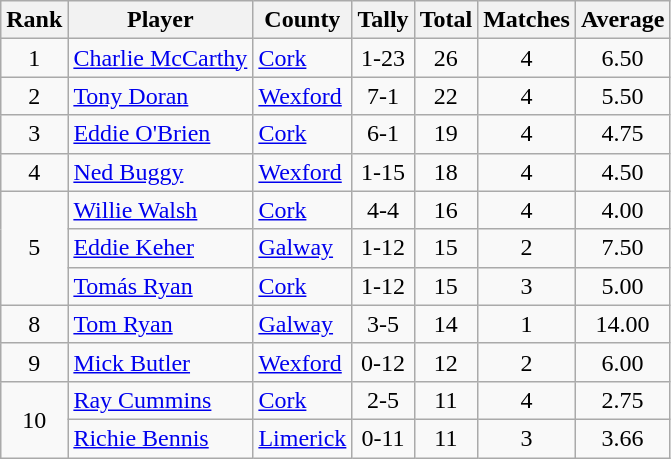<table class="wikitable">
<tr>
<th>Rank</th>
<th>Player</th>
<th>County</th>
<th>Tally</th>
<th>Total</th>
<th>Matches</th>
<th>Average</th>
</tr>
<tr>
<td rowspan=1 align=center>1</td>
<td><a href='#'>Charlie McCarthy</a></td>
<td><a href='#'>Cork</a></td>
<td align=center>1-23</td>
<td align=center>26</td>
<td align=center>4</td>
<td align=center>6.50</td>
</tr>
<tr>
<td rowspan=1 align=center>2</td>
<td><a href='#'>Tony Doran</a></td>
<td><a href='#'>Wexford</a></td>
<td align=center>7-1</td>
<td align=center>22</td>
<td align=center>4</td>
<td align=center>5.50</td>
</tr>
<tr>
<td rowspan=1 align=center>3</td>
<td><a href='#'>Eddie O'Brien</a></td>
<td><a href='#'>Cork</a></td>
<td align=center>6-1</td>
<td align=center>19</td>
<td align=center>4</td>
<td align=center>4.75</td>
</tr>
<tr>
<td rowspan=1 align=center>4</td>
<td><a href='#'>Ned Buggy</a></td>
<td><a href='#'>Wexford</a></td>
<td align=center>1-15</td>
<td align=center>18</td>
<td align=center>4</td>
<td align=center>4.50</td>
</tr>
<tr>
<td rowspan=3 align=center>5</td>
<td><a href='#'>Willie Walsh</a></td>
<td><a href='#'>Cork</a></td>
<td align=center>4-4</td>
<td align=center>16</td>
<td align=center>4</td>
<td align=center>4.00</td>
</tr>
<tr>
<td><a href='#'>Eddie Keher</a></td>
<td><a href='#'>Galway</a></td>
<td align=center>1-12</td>
<td align=center>15</td>
<td align=center>2</td>
<td align=center>7.50</td>
</tr>
<tr>
<td><a href='#'>Tomás Ryan</a></td>
<td><a href='#'>Cork</a></td>
<td align=center>1-12</td>
<td align=center>15</td>
<td align=center>3</td>
<td align=center>5.00</td>
</tr>
<tr>
<td rowspan=1 align=center>8</td>
<td><a href='#'>Tom Ryan</a></td>
<td><a href='#'>Galway</a></td>
<td align=center>3-5</td>
<td align=center>14</td>
<td align=center>1</td>
<td align=center>14.00</td>
</tr>
<tr>
<td rowspan=1 align=center>9</td>
<td><a href='#'>Mick Butler</a></td>
<td><a href='#'>Wexford</a></td>
<td align=center>0-12</td>
<td align=center>12</td>
<td align=center>2</td>
<td align=center>6.00</td>
</tr>
<tr>
<td rowspan=2 align=center>10</td>
<td><a href='#'>Ray Cummins</a></td>
<td><a href='#'>Cork</a></td>
<td align=center>2-5</td>
<td align=center>11</td>
<td align=center>4</td>
<td align=center>2.75</td>
</tr>
<tr>
<td><a href='#'>Richie Bennis</a></td>
<td><a href='#'>Limerick</a></td>
<td align=center>0-11</td>
<td align=center>11</td>
<td align=center>3</td>
<td align=center>3.66</td>
</tr>
</table>
